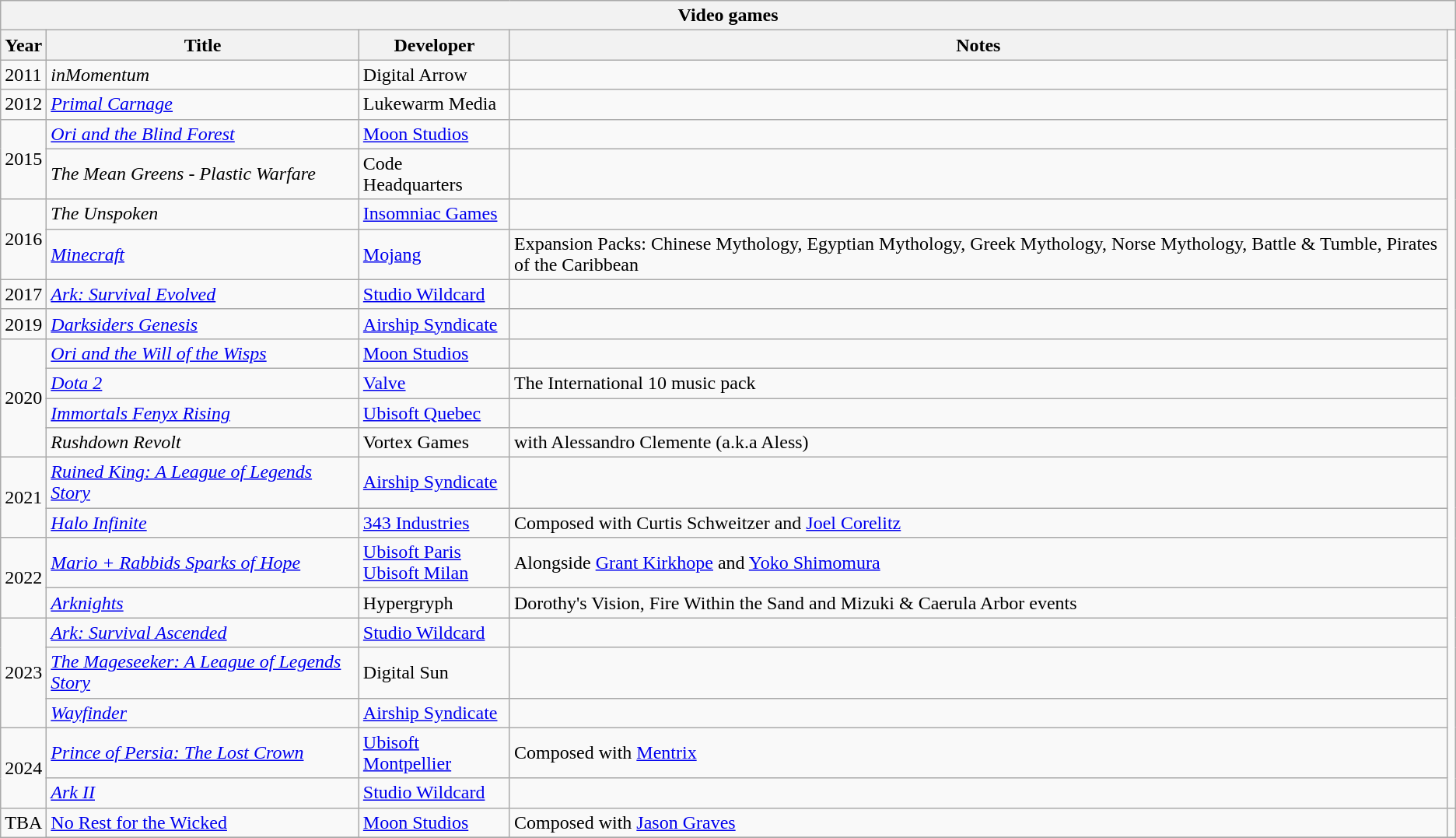<table class="wikitable sortable" width="auto">
<tr>
<th colspan="5">Video games</th>
</tr>
<tr>
<th>Year</th>
<th>Title</th>
<th>Developer</th>
<th>Notes</th>
</tr>
<tr>
<td>2011</td>
<td><em>inMomentum</em></td>
<td>Digital Arrow</td>
<td></td>
</tr>
<tr>
<td>2012</td>
<td><em><a href='#'>Primal Carnage</a></em></td>
<td>Lukewarm Media</td>
<td></td>
</tr>
<tr>
<td rowspan="2">2015</td>
<td><em><a href='#'>Ori and the Blind Forest</a></em></td>
<td><a href='#'>Moon Studios</a></td>
<td></td>
</tr>
<tr>
<td><em>The Mean Greens - Plastic Warfare</em></td>
<td>Code Headquarters</td>
<td></td>
</tr>
<tr>
<td rowspan="2">2016</td>
<td><em>The Unspoken</em></td>
<td><a href='#'>Insomniac Games</a></td>
<td></td>
</tr>
<tr>
<td><em><a href='#'>Minecraft</a></em></td>
<td><a href='#'>Mojang</a></td>
<td>Expansion Packs: Chinese Mythology, Egyptian Mythology, Greek Mythology, Norse Mythology, Battle & Tumble, Pirates of the Caribbean</td>
</tr>
<tr>
<td>2017</td>
<td><em><a href='#'>Ark: Survival Evolved</a></em></td>
<td><a href='#'>Studio Wildcard</a></td>
<td></td>
</tr>
<tr>
<td>2019</td>
<td><em><a href='#'>Darksiders Genesis</a></em></td>
<td><a href='#'>Airship Syndicate</a></td>
<td></td>
</tr>
<tr>
<td rowspan="4">2020</td>
<td><em><a href='#'>Ori and the Will of the Wisps</a></em></td>
<td><a href='#'>Moon Studios</a></td>
<td></td>
</tr>
<tr>
<td><em><a href='#'>Dota 2</a></em></td>
<td><a href='#'>Valve</a></td>
<td>The International 10 music pack</td>
</tr>
<tr>
<td><em><a href='#'>Immortals Fenyx Rising</a></em></td>
<td><a href='#'>Ubisoft Quebec</a></td>
<td></td>
</tr>
<tr>
<td><em>Rushdown Revolt</em></td>
<td>Vortex Games</td>
<td>with Alessandro Clemente (a.k.a Aless)</td>
</tr>
<tr>
<td rowspan="2">2021</td>
<td><em><a href='#'>Ruined King: A League of Legends Story</a></em></td>
<td><a href='#'>Airship Syndicate</a></td>
<td></td>
</tr>
<tr>
<td><em><a href='#'>Halo Infinite</a></em></td>
<td><a href='#'>343 Industries</a></td>
<td>Composed with Curtis Schweitzer and <a href='#'>Joel Corelitz</a></td>
</tr>
<tr>
<td rowspan="2">2022</td>
<td><em><a href='#'>Mario + Rabbids Sparks of Hope</a></em></td>
<td><a href='#'>Ubisoft Paris</a><br><a href='#'>Ubisoft Milan</a></td>
<td>Alongside <a href='#'>Grant Kirkhope</a> and <a href='#'>Yoko Shimomura</a></td>
</tr>
<tr>
<td><em><a href='#'>Arknights</a></em></td>
<td>Hypergryph</td>
<td>Dorothy's Vision, Fire Within the Sand and Mizuki & Caerula Arbor events</td>
</tr>
<tr>
<td rowspan="3">2023</td>
<td><em><a href='#'>Ark: Survival Ascended</a></em></td>
<td><a href='#'>Studio Wildcard</a></td>
<td></td>
</tr>
<tr>
<td><em><a href='#'> The Mageseeker: A League of Legends Story</a></em></td>
<td>Digital Sun</td>
<td></td>
</tr>
<tr>
<td><em><a href='#'>Wayfinder</a></em></td>
<td><a href='#'>Airship Syndicate</a></td>
<td></td>
</tr>
<tr>
<td rowspan="2">2024</td>
<td><em><a href='#'>Prince of Persia: The Lost Crown</a></em></td>
<td><a href='#'>Ubisoft Montpellier</a></td>
<td>Composed with <a href='#'>Mentrix</a></td>
</tr>
<tr>
<td><em><a href='#'>Ark II</a></em></td>
<td><a href='#'>Studio Wildcard</a></td>
<td></td>
</tr>
<tr>
<td rowspan="2">TBA</td>
<td><a href='#'>No Rest for the Wicked</a></td>
<td><a href='#'>Moon Studios</a></td>
<td>Composed with <a href='#'>Jason Graves</a></td>
<td></td>
</tr>
<tr>
</tr>
</table>
